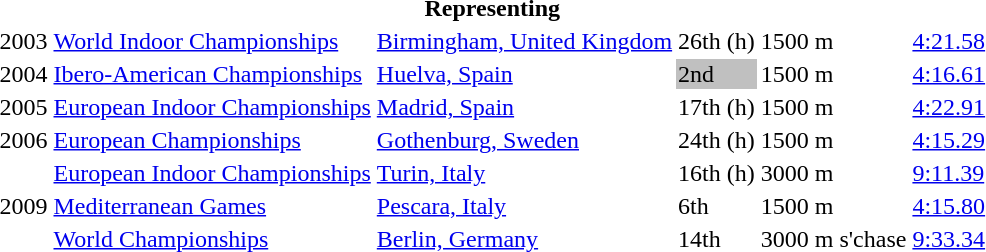<table>
<tr>
<th colspan="6">Representing </th>
</tr>
<tr>
<td>2003</td>
<td><a href='#'>World Indoor Championships</a></td>
<td><a href='#'>Birmingham, United Kingdom</a></td>
<td>26th (h)</td>
<td>1500 m</td>
<td><a href='#'>4:21.58</a></td>
</tr>
<tr>
<td>2004</td>
<td><a href='#'>Ibero-American Championships</a></td>
<td><a href='#'>Huelva, Spain</a></td>
<td bgcolor=silver>2nd</td>
<td>1500 m</td>
<td><a href='#'>4:16.61</a></td>
</tr>
<tr>
<td>2005</td>
<td><a href='#'>European Indoor Championships</a></td>
<td><a href='#'>Madrid, Spain</a></td>
<td>17th (h)</td>
<td>1500 m</td>
<td><a href='#'>4:22.91</a></td>
</tr>
<tr>
<td>2006</td>
<td><a href='#'>European Championships</a></td>
<td><a href='#'>Gothenburg, Sweden</a></td>
<td>24th (h)</td>
<td>1500 m</td>
<td><a href='#'>4:15.29</a></td>
</tr>
<tr>
<td rowspan=3>2009</td>
<td><a href='#'>European Indoor Championships</a></td>
<td><a href='#'>Turin, Italy</a></td>
<td>16th (h)</td>
<td>3000 m</td>
<td><a href='#'>9:11.39</a></td>
</tr>
<tr>
<td><a href='#'>Mediterranean Games</a></td>
<td><a href='#'>Pescara, Italy</a></td>
<td>6th</td>
<td>1500 m</td>
<td><a href='#'>4:15.80</a></td>
</tr>
<tr>
<td><a href='#'>World Championships</a></td>
<td><a href='#'>Berlin, Germany</a></td>
<td>14th</td>
<td>3000 m s'chase</td>
<td><a href='#'>9:33.34</a></td>
</tr>
</table>
